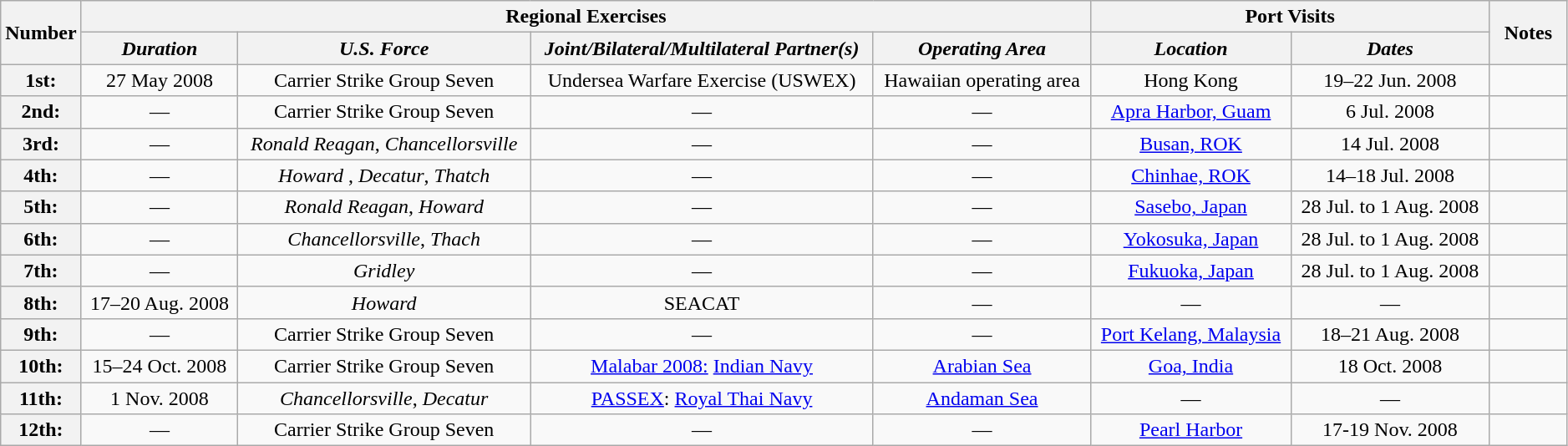<table class="wikitable" style="text-align:center" width=99%>
<tr>
<th rowspan="2" width="5%">Number</th>
<th colspan="4" align="center">Regional Exercises</th>
<th colspan="2" align="center">Port Visits</th>
<th rowspan="2" width="5%">Notes</th>
</tr>
<tr>
<th align="center"><em>Duration</em></th>
<th align="center"><em>U.S. Force</em></th>
<th align="center"><em>Joint/Bilateral/Multilateral Partner(s)</em></th>
<th align="center"><em>Operating Area</em></th>
<th align="center"><em>Location</em></th>
<th align="center"><em>Dates</em></th>
</tr>
<tr>
<th>1st:</th>
<td>27 May 2008</td>
<td>Carrier Strike Group Seven</td>
<td>Undersea Warfare Exercise (USWEX)</td>
<td>Hawaiian operating area</td>
<td>Hong Kong</td>
<td>19–22 Jun. 2008</td>
<td></td>
</tr>
<tr>
<th>2nd:</th>
<td>—</td>
<td>Carrier Strike Group Seven</td>
<td>—</td>
<td>—</td>
<td><a href='#'>Apra Harbor, Guam</a></td>
<td>6 Jul. 2008</td>
<td></td>
</tr>
<tr>
<th>3rd:</th>
<td>—</td>
<td><em>Ronald Reagan</em>, <em>Chancellorsville</em></td>
<td>—</td>
<td>—</td>
<td><a href='#'>Busan, ROK</a></td>
<td>14 Jul. 2008</td>
<td></td>
</tr>
<tr>
<th>4th:</th>
<td>—</td>
<td><em>Howard </em>, <em>Decatur</em>, <em>Thatch</em></td>
<td>—</td>
<td>—</td>
<td><a href='#'>Chinhae, ROK</a></td>
<td>14–18 Jul. 2008</td>
<td></td>
</tr>
<tr>
<th>5th:</th>
<td>—</td>
<td><em>Ronald Reagan</em>, <em>Howard</em></td>
<td>—</td>
<td>—</td>
<td><a href='#'>Sasebo, Japan</a></td>
<td>28 Jul. to 1 Aug. 2008</td>
<td></td>
</tr>
<tr>
<th>6th:</th>
<td>—</td>
<td><em>Chancellorsville</em>, <em>Thach</em></td>
<td>—</td>
<td>—</td>
<td><a href='#'>Yokosuka, Japan</a></td>
<td>28 Jul. to 1 Aug. 2008</td>
<td></td>
</tr>
<tr>
<th>7th:</th>
<td>—</td>
<td><em>Gridley</em></td>
<td>—</td>
<td>—</td>
<td><a href='#'>Fukuoka, Japan</a></td>
<td>28 Jul. to 1 Aug. 2008</td>
<td></td>
</tr>
<tr>
<th>8th:</th>
<td>17–20 Aug. 2008</td>
<td><em>Howard</em></td>
<td>SEACAT</td>
<td>—</td>
<td>—</td>
<td>—</td>
<td></td>
</tr>
<tr>
<th>9th:</th>
<td>—</td>
<td>Carrier Strike Group Seven</td>
<td>—</td>
<td>—</td>
<td><a href='#'>Port Kelang, Malaysia</a></td>
<td>18–21 Aug. 2008</td>
<td></td>
</tr>
<tr>
<th>10th:</th>
<td>15–24 Oct. 2008</td>
<td>Carrier Strike Group Seven</td>
<td><a href='#'>Malabar 2008:</a> <a href='#'>Indian Navy</a></td>
<td><a href='#'>Arabian Sea</a></td>
<td><a href='#'>Goa, India</a></td>
<td>18 Oct. 2008</td>
<td></td>
</tr>
<tr>
<th>11th:</th>
<td>1 Nov. 2008</td>
<td><em>Chancellorsville</em>, <em>Decatur</em></td>
<td><a href='#'>PASSEX</a>: <a href='#'>Royal Thai Navy</a></td>
<td><a href='#'>Andaman Sea</a></td>
<td>—</td>
<td>—</td>
<td></td>
</tr>
<tr>
<th>12th:</th>
<td>—</td>
<td>Carrier Strike Group Seven</td>
<td>—</td>
<td>—</td>
<td><a href='#'>Pearl Harbor</a></td>
<td>17-19 Nov. 2008</td>
<td></td>
</tr>
</table>
